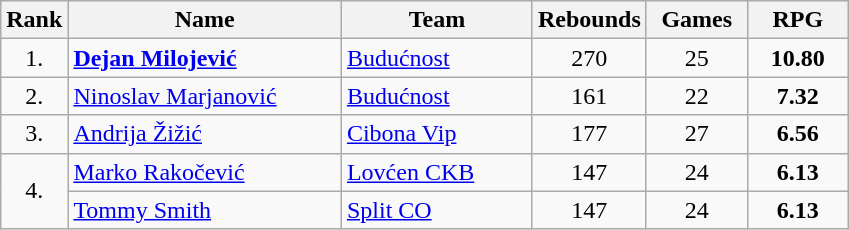<table class="wikitable" style="text-align: center;">
<tr>
<th>Rank</th>
<th width="175">Name</th>
<th width="120">Team</th>
<th width="60">Rebounds</th>
<th width="60">Games</th>
<th width="60">RPG</th>
</tr>
<tr>
<td>1.</td>
<td align="left"> <strong><a href='#'>Dejan Milojević</a></strong></td>
<td align="left"> <a href='#'>Budućnost</a></td>
<td>270</td>
<td>25</td>
<td><strong>10.80</strong></td>
</tr>
<tr>
<td>2.</td>
<td align="left"> <a href='#'>Ninoslav Marjanović</a></td>
<td align="left"> <a href='#'>Budućnost</a></td>
<td>161</td>
<td>22</td>
<td><strong>7.32</strong></td>
</tr>
<tr>
<td>3.</td>
<td align="left"> <a href='#'>Andrija Žižić</a></td>
<td align="left"> <a href='#'>Cibona Vip</a></td>
<td>177</td>
<td>27</td>
<td><strong>6.56</strong></td>
</tr>
<tr>
<td rowspan=2>4.</td>
<td align="left"> <a href='#'>Marko Rakočević</a></td>
<td align="left"> <a href='#'>Lovćen CKB</a></td>
<td>147</td>
<td>24</td>
<td><strong>6.13</strong></td>
</tr>
<tr>
<td align="left"> <a href='#'>Tommy Smith</a></td>
<td align="left"> <a href='#'>Split CO</a></td>
<td>147</td>
<td>24</td>
<td><strong>6.13</strong></td>
</tr>
</table>
